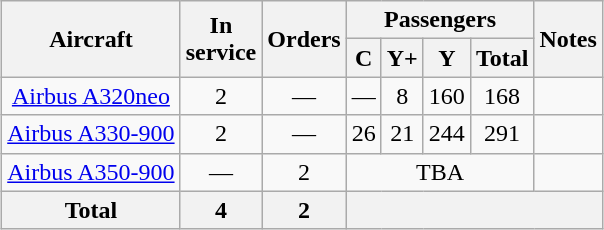<table class="wikitable" style="text-align:center;margin:1em auto;">
<tr>
<th rowspan="2">Aircraft</th>
<th rowspan="2">In<br>service</th>
<th rowspan="2">Orders</th>
<th colspan="4">Passengers</th>
<th rowspan="2">Notes</th>
</tr>
<tr>
<th><abbr>C</abbr></th>
<th><abbr>Y+</abbr></th>
<th><abbr>Y</abbr></th>
<th>Total</th>
</tr>
<tr>
<td><a href='#'>Airbus A320neo</a></td>
<td>2</td>
<td>—</td>
<td>—</td>
<td>8</td>
<td>160</td>
<td>168</td>
<td></td>
</tr>
<tr>
<td><a href='#'>Airbus A330-900</a></td>
<td>2</td>
<td>—</td>
<td>26</td>
<td>21</td>
<td>244</td>
<td>291</td>
<td></td>
</tr>
<tr>
<td><a href='#'>Airbus A350-900</a></td>
<td>—</td>
<td>2</td>
<td colspan="4"><abbr>TBA</abbr></td>
<td></td>
</tr>
<tr>
<th>Total</th>
<th>4</th>
<th>2</th>
<th colspan="5"></th>
</tr>
</table>
